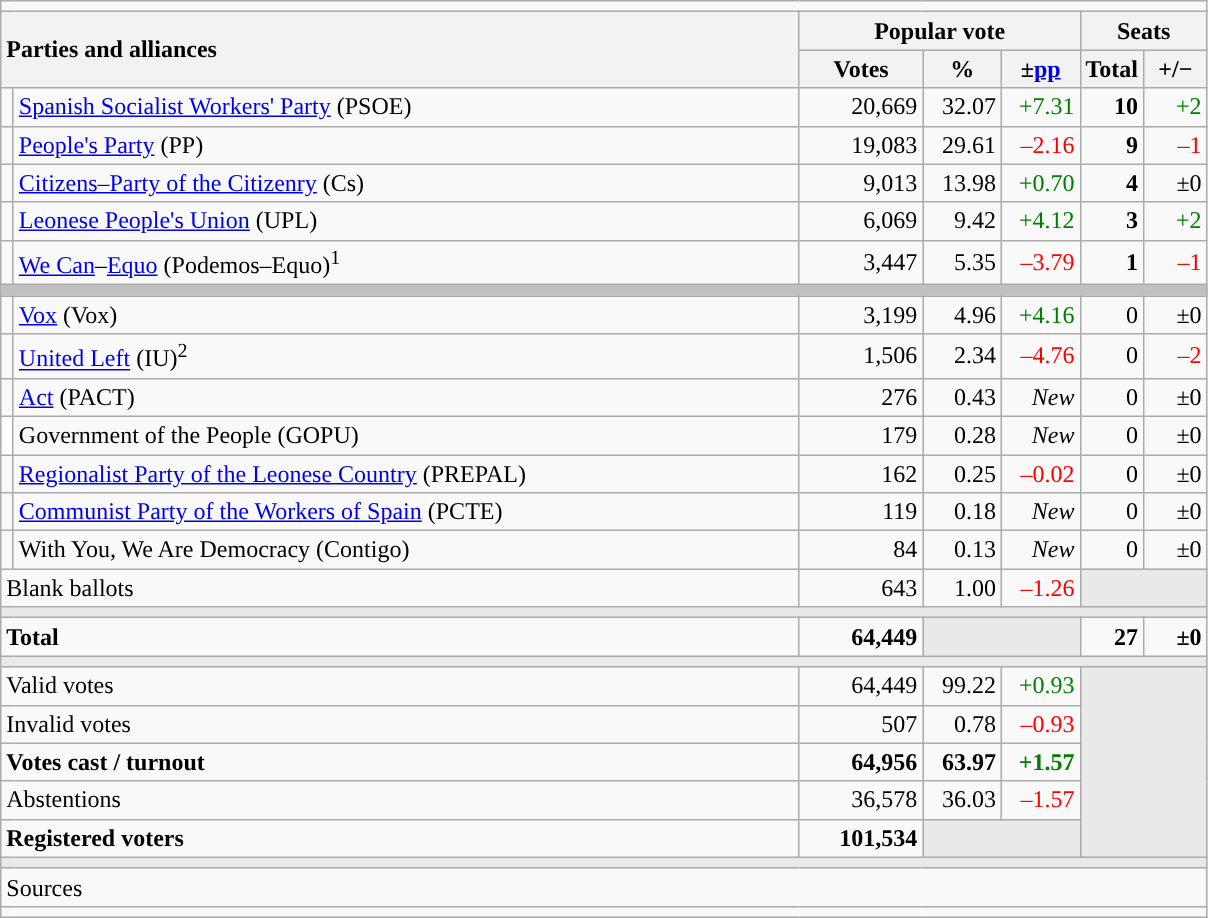<table class="wikitable" style="text-align:right;">
<tr>
<td colspan="7"></td>
</tr>
<tr>
<th style="text-align:left;" rowspan="2" colspan="2" width="525">Parties and alliances</th>
<th colspan="3">Popular vote</th>
<th colspan="2">Seats</th>
</tr>
<tr>
<th width="75">Votes</th>
<th width="45">%</th>
<th width="45">±<a href='#'>pp</a></th>
<th width="35">Total</th>
<th width="35">+/−</th>
</tr>
<tr>
<td width="1" style="color:inherit;background:"></td>
<td align="left"><a href='#'>Spanish Socialist Workers' Party</a> (PSOE)</td>
<td>20,669</td>
<td>32.07</td>
<td style="color:green;">+7.31</td>
<td><strong>10</strong></td>
<td style="color:green;">+2</td>
</tr>
<tr>
<td style="color:inherit;background:"></td>
<td align="left"><a href='#'>People's Party</a> (PP)</td>
<td>19,083</td>
<td>29.61</td>
<td style="color:red;">–2.16</td>
<td><strong>9</strong></td>
<td style="color:red;">–1</td>
</tr>
<tr>
<td style="color:inherit;background:"></td>
<td align="left"><a href='#'>Citizens–Party of the Citizenry</a> (Cs)</td>
<td>9,013</td>
<td>13.98</td>
<td style="color:green;">+0.70</td>
<td><strong>4</strong></td>
<td>±0</td>
</tr>
<tr>
<td style="color:inherit;background:"></td>
<td align="left"><a href='#'>Leonese People's Union</a> (UPL)</td>
<td>6,069</td>
<td>9.42</td>
<td style="color:green;">+4.12</td>
<td><strong>3</strong></td>
<td style="color:green;">+2</td>
</tr>
<tr>
<td style="color:inherit;background:"></td>
<td align="left"><a href='#'>We Can</a>–<a href='#'>Equo</a> (Podemos–Equo)<sup>1</sup></td>
<td>3,447</td>
<td>5.35</td>
<td style="color:red;">–3.79</td>
<td><strong>1</strong></td>
<td style="color:red;">–1</td>
</tr>
<tr>
<td colspan="7" bgcolor="#C0C0C0"></td>
</tr>
<tr>
<td style="color:inherit;background:"></td>
<td align="left"><a href='#'>Vox</a> (Vox)</td>
<td>3,199</td>
<td>4.96</td>
<td style="color:green;">+4.16</td>
<td>0</td>
<td>±0</td>
</tr>
<tr>
<td style="color:inherit;background:"></td>
<td align="left"><a href='#'>United Left</a> (IU)<sup>2</sup></td>
<td>1,506</td>
<td>2.34</td>
<td style="color:red;">–4.76</td>
<td>0</td>
<td style="color:red;">–2</td>
</tr>
<tr>
<td style="color:inherit;background:"></td>
<td align="left"><a href='#'>Act</a> (PACT)</td>
<td>276</td>
<td>0.43</td>
<td><em>New</em></td>
<td>0</td>
<td>±0</td>
</tr>
<tr>
<td bgcolor="white"></td>
<td align="left">Government of the People (GOPU)</td>
<td>179</td>
<td>0.28</td>
<td><em>New</em></td>
<td>0</td>
<td>±0</td>
</tr>
<tr>
<td style="color:inherit;background:"></td>
<td align="left"><a href='#'>Regionalist Party of the Leonese Country</a> (PREPAL)</td>
<td>162</td>
<td>0.25</td>
<td style="color:red;">–0.02</td>
<td>0</td>
<td>±0</td>
</tr>
<tr>
<td style="color:inherit;background:"></td>
<td align="left"><a href='#'>Communist Party of the Workers of Spain</a> (PCTE)</td>
<td>119</td>
<td>0.18</td>
<td><em>New</em></td>
<td>0</td>
<td>±0</td>
</tr>
<tr>
<td style="color:inherit;background:"></td>
<td align="left">With You, We Are Democracy (Contigo)</td>
<td>84</td>
<td>0.13</td>
<td><em>New</em></td>
<td>0</td>
<td>±0</td>
</tr>
<tr>
<td align="left" colspan="2">Blank ballots</td>
<td>643</td>
<td>1.00</td>
<td style="color:red;">–1.26</td>
<td bgcolor="#E9E9E9" colspan="2"></td>
</tr>
<tr>
<td colspan="7" bgcolor="#E9E9E9"></td>
</tr>
<tr style="font-weight:bold;">
<td align="left" colspan="2">Total</td>
<td>64,449</td>
<td bgcolor="#E9E9E9" colspan="2"></td>
<td>27</td>
<td>±0</td>
</tr>
<tr>
<td colspan="7" bgcolor="#E9E9E9"></td>
</tr>
<tr>
<td align="left" colspan="2">Valid votes</td>
<td>64,449</td>
<td>99.22</td>
<td style="color:green;">+0.93</td>
<td bgcolor="#E9E9E9" colspan="2" rowspan="5"></td>
</tr>
<tr>
<td align="left" colspan="2">Invalid votes</td>
<td>507</td>
<td>0.78</td>
<td style="color:red;">–0.93</td>
</tr>
<tr style="font-weight:bold;">
<td align="left" colspan="2">Votes cast / turnout</td>
<td>64,956</td>
<td>63.97</td>
<td style="color:green;">+1.57</td>
</tr>
<tr>
<td align="left" colspan="2">Abstentions</td>
<td>36,578</td>
<td>36.03</td>
<td style="color:red;">–1.57</td>
</tr>
<tr style="font-weight:bold;">
<td align="left" colspan="2">Registered voters</td>
<td>101,534</td>
<td bgcolor="#E9E9E9" colspan="2"></td>
</tr>
<tr>
<td colspan="7" bgcolor="#E9E9E9"></td>
</tr>
<tr>
<td align="left" colspan="7">Sources</td>
</tr>
<tr>
<td colspan="7" style="text-align:left; max-width:790px;"></td>
</tr>
</table>
